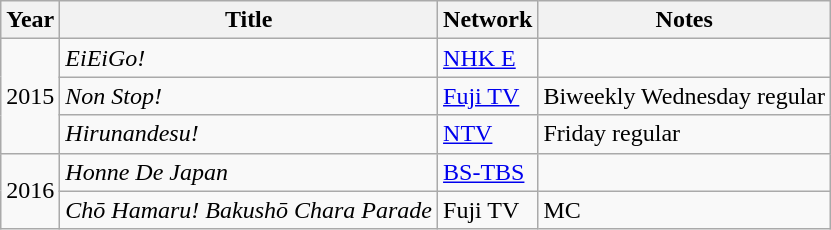<table class="wikitable">
<tr>
<th>Year</th>
<th>Title</th>
<th>Network</th>
<th>Notes</th>
</tr>
<tr>
<td rowspan="3">2015</td>
<td><em>EiEiGo!</em></td>
<td><a href='#'>NHK E</a></td>
<td></td>
</tr>
<tr>
<td><em>Non Stop!</em></td>
<td><a href='#'>Fuji TV</a></td>
<td>Biweekly Wednesday regular</td>
</tr>
<tr>
<td><em>Hirunandesu!</em></td>
<td><a href='#'>NTV</a></td>
<td>Friday regular</td>
</tr>
<tr>
<td rowspan="2">2016</td>
<td><em>Honne De Japan</em></td>
<td><a href='#'>BS-TBS</a></td>
<td></td>
</tr>
<tr>
<td><em>Chō Hamaru! Bakushō Chara Parade</em></td>
<td>Fuji TV</td>
<td>MC</td>
</tr>
</table>
